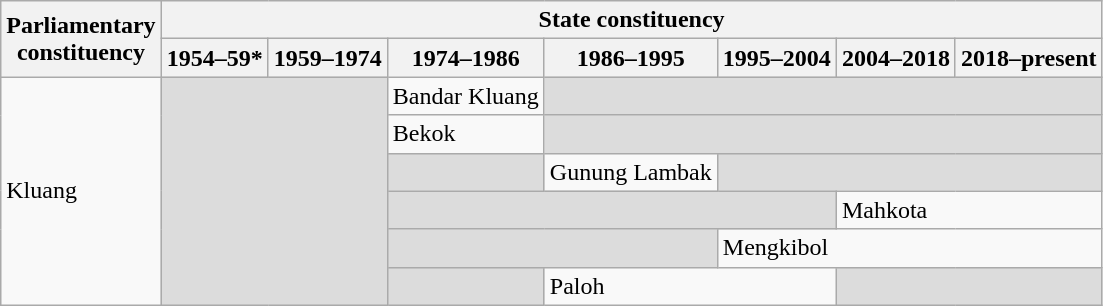<table class="wikitable">
<tr>
<th rowspan="2">Parliamentary<br>constituency</th>
<th colspan="7">State constituency</th>
</tr>
<tr>
<th>1954–59*</th>
<th>1959–1974</th>
<th>1974–1986</th>
<th>1986–1995</th>
<th>1995–2004</th>
<th>2004–2018</th>
<th>2018–present</th>
</tr>
<tr>
<td rowspan="6">Kluang</td>
<td colspan="2" rowspan="6" bgcolor="dcdcdc"></td>
<td>Bandar Kluang</td>
<td colspan="4" bgcolor="dcdcdc"></td>
</tr>
<tr>
<td>Bekok</td>
<td colspan="4" bgcolor="dcdcdc"></td>
</tr>
<tr>
<td bgcolor="dcdcdc"></td>
<td>Gunung Lambak</td>
<td colspan="3" bgcolor="dcdcdc"></td>
</tr>
<tr>
<td colspan="3" bgcolor="dcdcdc"></td>
<td colspan="2">Mahkota</td>
</tr>
<tr>
<td colspan="2" bgcolor="dcdcdc"></td>
<td colspan="3">Mengkibol</td>
</tr>
<tr>
<td bgcolor="dcdcdc"></td>
<td colspan="2">Paloh</td>
<td colspan="2" bgcolor="dcdcdc"></td>
</tr>
</table>
